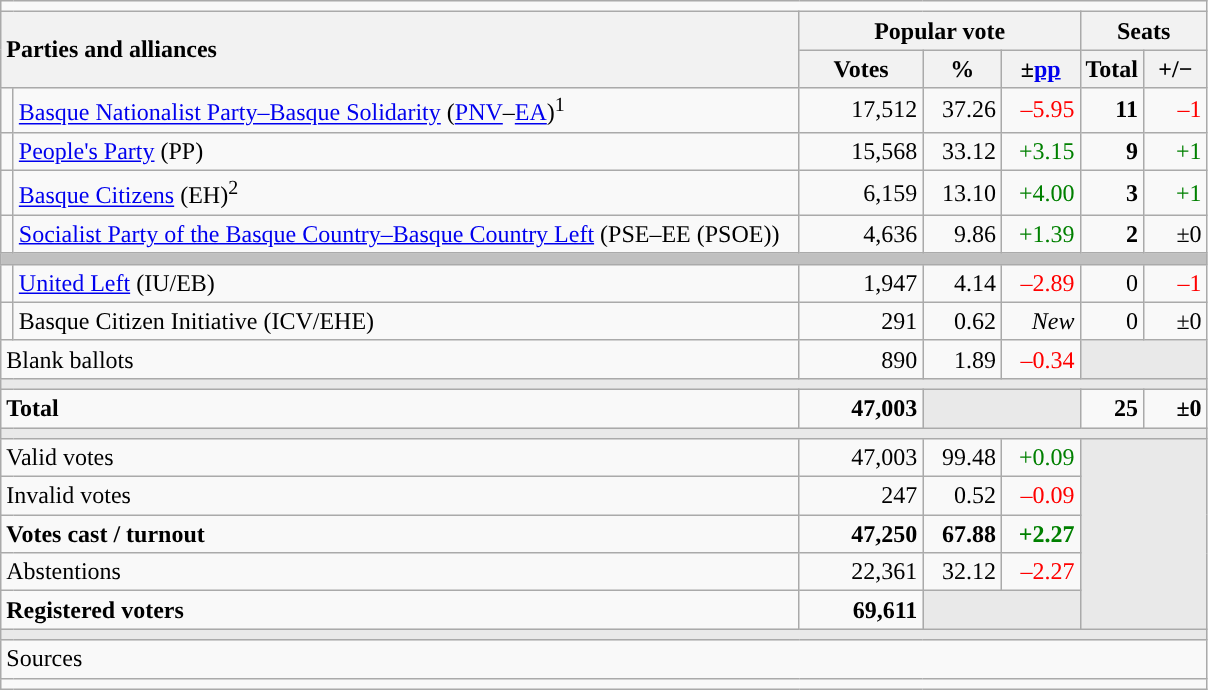<table class="wikitable" style="text-align:right;">
<tr>
<td colspan="7"></td>
</tr>
<tr>
<th style="text-align:left;" rowspan="2" colspan="2" width="525">Parties and alliances</th>
<th colspan="3">Popular vote</th>
<th colspan="2">Seats</th>
</tr>
<tr>
<th width="75">Votes</th>
<th width="45">%</th>
<th width="45">±<a href='#'>pp</a></th>
<th width="35">Total</th>
<th width="35">+/−</th>
</tr>
<tr>
<td width="1" style="color:inherit;background:"></td>
<td align="left"><a href='#'>Basque Nationalist Party–Basque Solidarity</a> (<a href='#'>PNV</a>–<a href='#'>EA</a>)<sup>1</sup></td>
<td>17,512</td>
<td>37.26</td>
<td style="color:red;">–5.95</td>
<td><strong>11</strong></td>
<td style="color:red;">–1</td>
</tr>
<tr>
<td style="color:inherit;background:"></td>
<td align="left"><a href='#'>People's Party</a> (PP)</td>
<td>15,568</td>
<td>33.12</td>
<td style="color:green;">+3.15</td>
<td><strong>9</strong></td>
<td style="color:green;">+1</td>
</tr>
<tr>
<td style="color:inherit;background:"></td>
<td align="left"><a href='#'>Basque Citizens</a> (EH)<sup>2</sup></td>
<td>6,159</td>
<td>13.10</td>
<td style="color:green;">+4.00</td>
<td><strong>3</strong></td>
<td style="color:green;">+1</td>
</tr>
<tr>
<td style="color:inherit;background:"></td>
<td align="left"><a href='#'>Socialist Party of the Basque Country–Basque Country Left</a> (PSE–EE (PSOE))</td>
<td>4,636</td>
<td>9.86</td>
<td style="color:green;">+1.39</td>
<td><strong>2</strong></td>
<td>±0</td>
</tr>
<tr>
<td colspan="7" style="color:inherit;background:#C0C0C0"></td>
</tr>
<tr>
<td style="color:inherit;background:"></td>
<td align="left"><a href='#'>United Left</a> (IU/EB)</td>
<td>1,947</td>
<td>4.14</td>
<td style="color:red;">–2.89</td>
<td>0</td>
<td style="color:red;">–1</td>
</tr>
<tr>
<td style="color:inherit;background:"></td>
<td align="left">Basque Citizen Initiative (ICV/EHE)</td>
<td>291</td>
<td>0.62</td>
<td><em>New</em></td>
<td>0</td>
<td>±0</td>
</tr>
<tr>
<td align="left" colspan="2">Blank ballots</td>
<td>890</td>
<td>1.89</td>
<td style="color:red;">–0.34</td>
<td style="color:inherit;background:#E9E9E9" colspan="2"></td>
</tr>
<tr>
<td colspan="7" style="color:inherit;background:#E9E9E9"></td>
</tr>
<tr style="font-weight:bold;">
<td align="left" colspan="2">Total</td>
<td>47,003</td>
<td bgcolor="#E9E9E9" colspan="2"></td>
<td>25</td>
<td>±0</td>
</tr>
<tr>
<td colspan="7" style="color:inherit;background:#E9E9E9"></td>
</tr>
<tr>
<td align="left" colspan="2">Valid votes</td>
<td>47,003</td>
<td>99.48</td>
<td style="color:green;">+0.09</td>
<td bgcolor="#E9E9E9" colspan="2" rowspan="5"></td>
</tr>
<tr>
<td align="left" colspan="2">Invalid votes</td>
<td>247</td>
<td>0.52</td>
<td style="color:red;">–0.09</td>
</tr>
<tr style="font-weight:bold;">
<td align="left" colspan="2">Votes cast / turnout</td>
<td>47,250</td>
<td>67.88</td>
<td style="color:green;">+2.27</td>
</tr>
<tr>
<td align="left" colspan="2">Abstentions</td>
<td>22,361</td>
<td>32.12</td>
<td style="color:red;">–2.27</td>
</tr>
<tr style="font-weight:bold;">
<td align="left" colspan="2">Registered voters</td>
<td>69,611</td>
<td bgcolor="#E9E9E9" colspan="2"></td>
</tr>
<tr>
<td colspan="7" style="color:inherit;background:#E9E9E9"></td>
</tr>
<tr>
<td align="left" colspan="7">Sources</td>
</tr>
<tr>
<td colspan="7" style="text-align:left; max-width:790px;"></td>
</tr>
</table>
